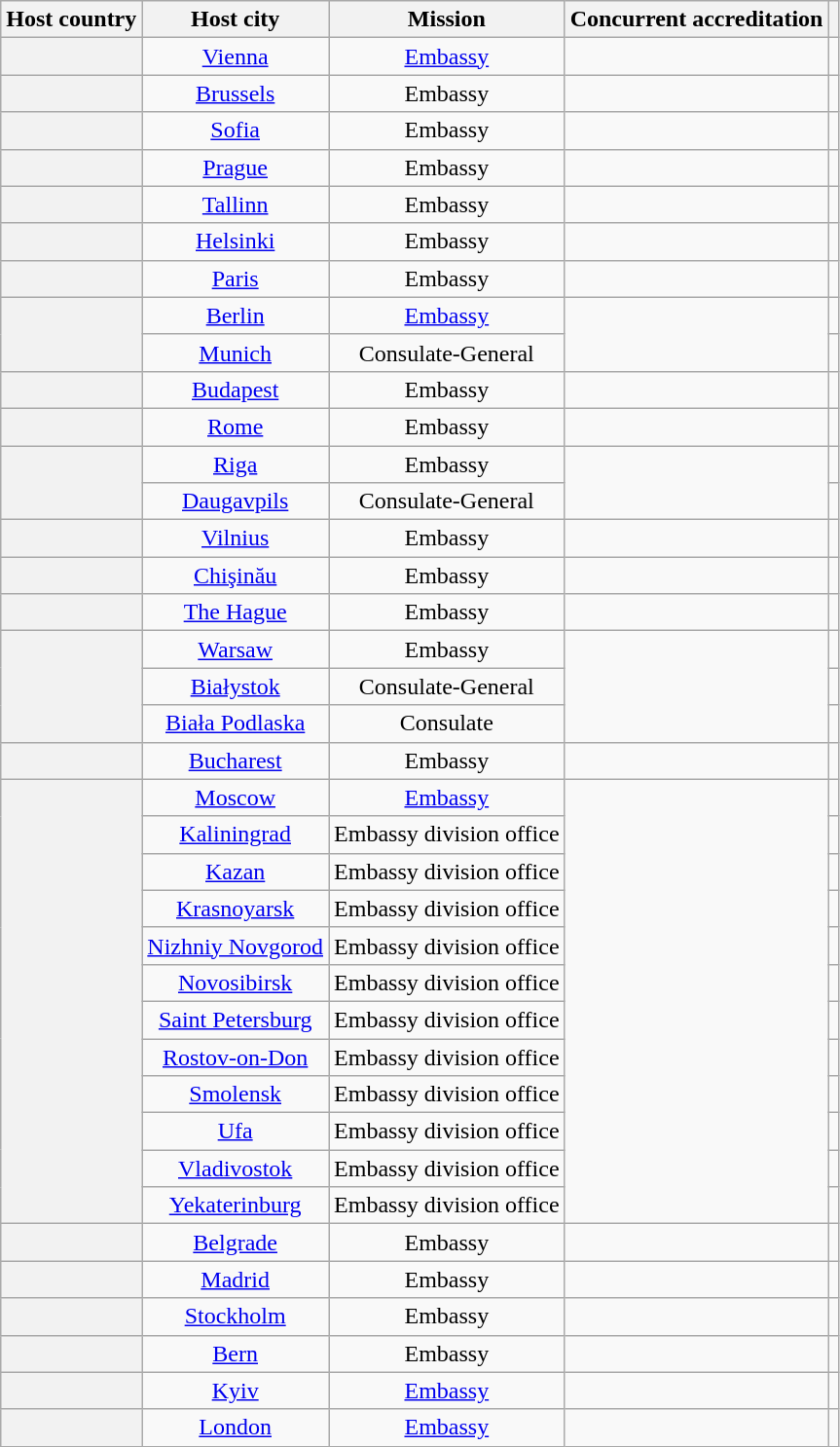<table class="wikitable plainrowheaders" style="text-align:center;">
<tr>
<th scope="col">Host country</th>
<th scope="col">Host city</th>
<th scope="col">Mission</th>
<th scope="col">Concurrent accreditation</th>
<th scope="col"></th>
</tr>
<tr>
<th scope="row"></th>
<td><a href='#'>Vienna</a></td>
<td><a href='#'>Embassy</a></td>
<td></td>
<td></td>
</tr>
<tr>
<th scope="row"></th>
<td><a href='#'>Brussels</a></td>
<td>Embassy</td>
<td></td>
<td></td>
</tr>
<tr>
<th scope="row"></th>
<td><a href='#'>Sofia</a></td>
<td>Embassy</td>
<td></td>
<td></td>
</tr>
<tr>
<th scope="row"></th>
<td><a href='#'>Prague</a></td>
<td>Embassy</td>
<td></td>
<td></td>
</tr>
<tr>
<th scope="row"></th>
<td><a href='#'>Tallinn</a></td>
<td>Embassy</td>
<td></td>
<td></td>
</tr>
<tr>
<th scope="row"></th>
<td><a href='#'>Helsinki</a></td>
<td>Embassy</td>
<td></td>
<td></td>
</tr>
<tr>
<th scope="row"></th>
<td><a href='#'>Paris</a></td>
<td>Embassy</td>
<td></td>
<td></td>
</tr>
<tr>
<th scope="row" rowspan="2"></th>
<td><a href='#'>Berlin</a></td>
<td><a href='#'>Embassy</a></td>
<td rowspan="2"></td>
<td></td>
</tr>
<tr>
<td><a href='#'>Munich</a></td>
<td>Consulate-General</td>
<td></td>
</tr>
<tr>
<th scope="row"></th>
<td><a href='#'>Budapest</a></td>
<td>Embassy</td>
<td></td>
<td></td>
</tr>
<tr>
<th scope="row"></th>
<td><a href='#'>Rome</a></td>
<td>Embassy</td>
<td></td>
<td></td>
</tr>
<tr>
<th scope="row" rowspan="2"></th>
<td><a href='#'>Riga</a></td>
<td>Embassy</td>
<td rowspan="2"></td>
<td></td>
</tr>
<tr>
<td><a href='#'>Daugavpils</a></td>
<td>Consulate-General</td>
<td></td>
</tr>
<tr>
<th scope="row"></th>
<td><a href='#'>Vilnius</a></td>
<td>Embassy</td>
<td></td>
<td></td>
</tr>
<tr>
<th scope="row"></th>
<td><a href='#'>Chişinău</a></td>
<td>Embassy</td>
<td></td>
<td></td>
</tr>
<tr>
<th scope="row"></th>
<td><a href='#'>The Hague</a></td>
<td>Embassy</td>
<td></td>
<td></td>
</tr>
<tr>
<th scope="row" rowspan="3"></th>
<td><a href='#'>Warsaw</a></td>
<td>Embassy</td>
<td rowspan="3"></td>
<td></td>
</tr>
<tr>
<td><a href='#'>Białystok</a></td>
<td>Consulate-General</td>
<td></td>
</tr>
<tr>
<td><a href='#'>Biała Podlaska</a></td>
<td>Consulate</td>
<td></td>
</tr>
<tr>
<th scope="row"></th>
<td><a href='#'>Bucharest</a></td>
<td>Embassy</td>
<td></td>
<td></td>
</tr>
<tr>
<th scope="row" rowspan="12"></th>
<td><a href='#'>Moscow</a></td>
<td><a href='#'>Embassy</a></td>
<td rowspan="12"></td>
<td></td>
</tr>
<tr>
<td><a href='#'>Kaliningrad</a></td>
<td>Embassy division office</td>
<td></td>
</tr>
<tr>
<td><a href='#'>Kazan</a></td>
<td>Embassy division office</td>
<td></td>
</tr>
<tr>
<td><a href='#'>Krasnoyarsk</a></td>
<td>Embassy division office</td>
<td></td>
</tr>
<tr>
<td><a href='#'>Nizhniy Novgorod</a></td>
<td>Embassy division office</td>
<td></td>
</tr>
<tr>
<td><a href='#'>Novosibirsk</a></td>
<td>Embassy division office</td>
<td></td>
</tr>
<tr>
<td><a href='#'>Saint Petersburg</a></td>
<td>Embassy division office</td>
<td></td>
</tr>
<tr>
<td><a href='#'>Rostov-on-Don</a></td>
<td>Embassy division office</td>
<td></td>
</tr>
<tr>
<td><a href='#'>Smolensk</a></td>
<td>Embassy division office</td>
<td></td>
</tr>
<tr>
<td><a href='#'>Ufa</a></td>
<td>Embassy division office</td>
<td></td>
</tr>
<tr>
<td><a href='#'>Vladivostok</a></td>
<td>Embassy division office</td>
<td></td>
</tr>
<tr>
<td><a href='#'>Yekaterinburg</a></td>
<td>Embassy division office</td>
<td></td>
</tr>
<tr>
<th scope="row"></th>
<td><a href='#'>Belgrade</a></td>
<td>Embassy</td>
<td></td>
<td></td>
</tr>
<tr>
<th scope="row"></th>
<td><a href='#'>Madrid</a></td>
<td>Embassy</td>
<td></td>
<td></td>
</tr>
<tr>
<th scope="row"></th>
<td><a href='#'>Stockholm</a></td>
<td>Embassy</td>
<td></td>
<td></td>
</tr>
<tr>
<th scope="row"></th>
<td><a href='#'>Bern</a></td>
<td>Embassy</td>
<td></td>
<td></td>
</tr>
<tr>
<th scope="row"></th>
<td><a href='#'>Kyiv</a></td>
<td><a href='#'>Embassy</a></td>
<td></td>
<td></td>
</tr>
<tr>
<th scope="row"></th>
<td><a href='#'>London</a></td>
<td><a href='#'>Embassy</a></td>
<td></td>
<td></td>
</tr>
</table>
